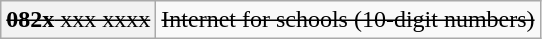<table class="wikitable" style="margin-left: 1.5em;">
<tr>
<th scope="row" style="font-weight: normal;"><s><strong>082x</strong> xxx xxxx</s></th>
<td><s>Internet for schools (10-digit numbers)</s></td>
</tr>
</table>
